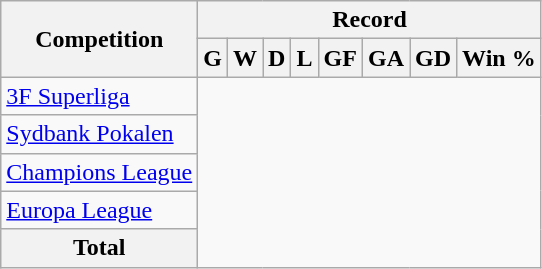<table class="wikitable" style="text-align: center">
<tr>
<th rowspan="2">Competition</th>
<th colspan="9">Record</th>
</tr>
<tr>
<th>G</th>
<th>W</th>
<th>D</th>
<th>L</th>
<th>GF</th>
<th>GA</th>
<th>GD</th>
<th>Win %</th>
</tr>
<tr>
<td style="text-align: left"><a href='#'>3F Superliga</a><br></td>
</tr>
<tr>
<td style="text-align: left"><a href='#'>Sydbank Pokalen</a><br></td>
</tr>
<tr>
<td style="text-align: left"><a href='#'>Champions League</a><br></td>
</tr>
<tr>
<td style="text-align: left"><a href='#'>Europa League</a><br></td>
</tr>
<tr>
<th>Total<br></th>
</tr>
</table>
